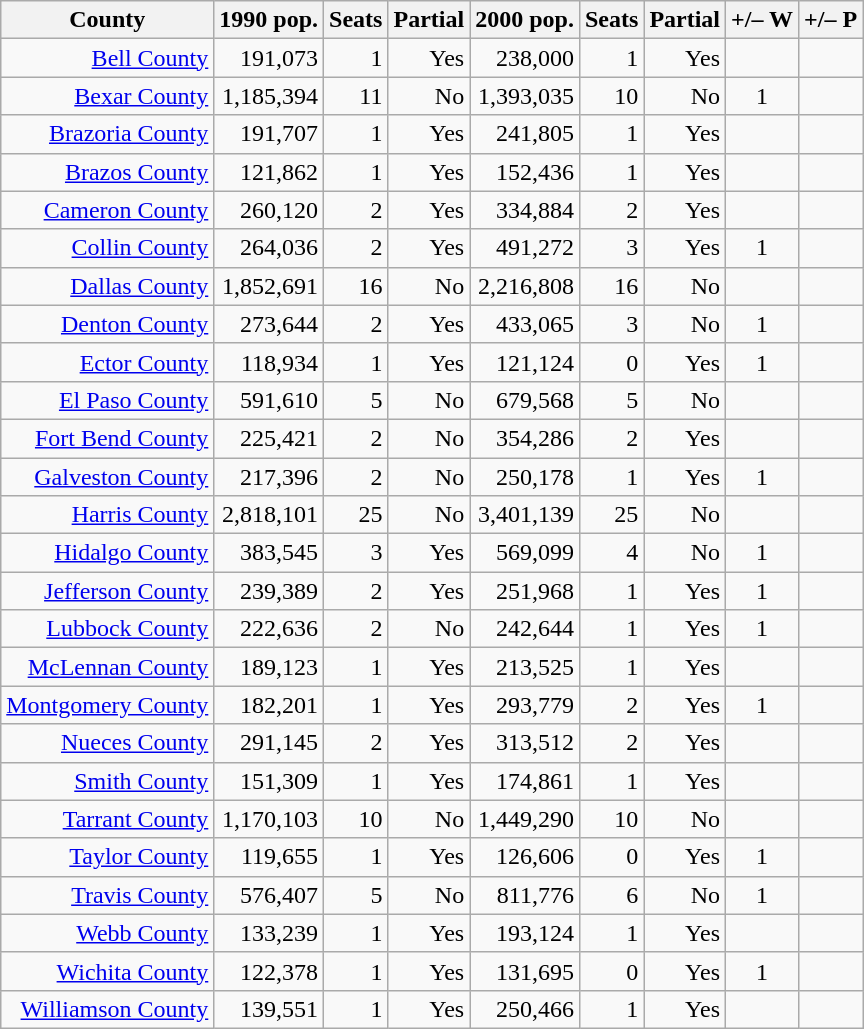<table class="wikitable" style="font-size:100%; text-align:right;">
<tr>
<th>County</th>
<th>1990 pop.</th>
<th>Seats</th>
<th>Partial</th>
<th>2000 pop.</th>
<th>Seats</th>
<th>Partial</th>
<th>+/– W</th>
<th>+/– P</th>
</tr>
<tr>
<td><a href='#'>Bell County</a></td>
<td>191,073</td>
<td>1</td>
<td>Yes</td>
<td>238,000</td>
<td>1</td>
<td>Yes</td>
<td align="center"></td>
<td align="center"></td>
</tr>
<tr>
<td><a href='#'>Bexar County</a></td>
<td>1,185,394</td>
<td>11</td>
<td>No</td>
<td>1,393,035</td>
<td>10</td>
<td>No</td>
<td align="center">1</td>
<td align="center"></td>
</tr>
<tr>
<td><a href='#'>Brazoria County</a></td>
<td>191,707</td>
<td>1</td>
<td>Yes</td>
<td>241,805</td>
<td>1</td>
<td>Yes</td>
<td align="center"></td>
<td align="center"></td>
</tr>
<tr>
<td><a href='#'>Brazos County</a></td>
<td>121,862</td>
<td>1</td>
<td>Yes</td>
<td>152,436</td>
<td>1</td>
<td>Yes</td>
<td align="center"></td>
<td align="center"></td>
</tr>
<tr>
<td><a href='#'>Cameron County</a></td>
<td>260,120</td>
<td>2</td>
<td>Yes</td>
<td>334,884</td>
<td>2</td>
<td>Yes</td>
<td align="center"></td>
<td align="center"></td>
</tr>
<tr>
<td><a href='#'>Collin County</a></td>
<td>264,036</td>
<td>2</td>
<td>Yes</td>
<td>491,272</td>
<td>3</td>
<td>Yes</td>
<td align="center">1</td>
<td align="center"></td>
</tr>
<tr>
<td><a href='#'>Dallas County</a></td>
<td>1,852,691</td>
<td>16</td>
<td>No</td>
<td>2,216,808</td>
<td>16</td>
<td>No</td>
<td align="center"></td>
<td align="center"></td>
</tr>
<tr>
<td><a href='#'>Denton County</a></td>
<td>273,644</td>
<td>2</td>
<td>Yes</td>
<td>433,065</td>
<td>3</td>
<td>No</td>
<td align="center">1</td>
<td align="center"></td>
</tr>
<tr>
<td><a href='#'>Ector County</a></td>
<td>118,934</td>
<td>1</td>
<td>Yes</td>
<td>121,124</td>
<td>0</td>
<td>Yes</td>
<td align="center">1</td>
<td align="center"></td>
</tr>
<tr>
<td><a href='#'>El Paso County</a></td>
<td>591,610</td>
<td>5</td>
<td>No</td>
<td>679,568</td>
<td>5</td>
<td>No</td>
<td align="center"></td>
<td align="center"></td>
</tr>
<tr>
<td><a href='#'>Fort Bend County</a></td>
<td>225,421</td>
<td>2</td>
<td>No</td>
<td>354,286</td>
<td>2</td>
<td>Yes</td>
<td align="center"></td>
<td align="center"></td>
</tr>
<tr>
<td><a href='#'>Galveston County</a></td>
<td>217,396</td>
<td>2</td>
<td>No</td>
<td>250,178</td>
<td>1</td>
<td>Yes</td>
<td align="center">1</td>
<td align="center"></td>
</tr>
<tr>
<td><a href='#'>Harris County</a></td>
<td>2,818,101</td>
<td>25</td>
<td>No</td>
<td>3,401,139</td>
<td>25</td>
<td>No</td>
<td align="center"></td>
<td align="center"></td>
</tr>
<tr>
<td><a href='#'>Hidalgo County</a></td>
<td>383,545</td>
<td>3</td>
<td>Yes</td>
<td>569,099</td>
<td>4</td>
<td>No</td>
<td align="center">1</td>
<td align="center"></td>
</tr>
<tr>
<td><a href='#'>Jefferson County</a></td>
<td>239,389</td>
<td>2</td>
<td>Yes</td>
<td>251,968</td>
<td>1</td>
<td>Yes</td>
<td align="center">1</td>
<td align="center"></td>
</tr>
<tr>
<td><a href='#'>Lubbock County</a></td>
<td>222,636</td>
<td>2</td>
<td>No</td>
<td>242,644</td>
<td>1</td>
<td>Yes</td>
<td align="center">1</td>
<td align="center"></td>
</tr>
<tr>
<td><a href='#'>McLennan County</a></td>
<td>189,123</td>
<td>1</td>
<td>Yes</td>
<td>213,525</td>
<td>1</td>
<td>Yes</td>
<td align="center"></td>
<td align="center"></td>
</tr>
<tr>
<td><a href='#'>Montgomery County</a></td>
<td>182,201</td>
<td>1</td>
<td>Yes</td>
<td>293,779</td>
<td>2</td>
<td>Yes</td>
<td align="center">1</td>
<td align="center"></td>
</tr>
<tr>
<td><a href='#'>Nueces County</a></td>
<td>291,145</td>
<td>2</td>
<td>Yes</td>
<td>313,512</td>
<td>2</td>
<td>Yes</td>
<td align="center"></td>
<td align="center"></td>
</tr>
<tr>
<td><a href='#'>Smith County</a></td>
<td>151,309</td>
<td>1</td>
<td>Yes</td>
<td>174,861</td>
<td>1</td>
<td>Yes</td>
<td align="center"></td>
<td align="center"></td>
</tr>
<tr>
<td><a href='#'>Tarrant County</a></td>
<td>1,170,103</td>
<td>10</td>
<td>No</td>
<td>1,449,290</td>
<td>10</td>
<td>No</td>
<td align="center"></td>
<td align="center"></td>
</tr>
<tr>
<td><a href='#'>Taylor County</a></td>
<td>119,655</td>
<td>1</td>
<td>Yes</td>
<td>126,606</td>
<td>0</td>
<td>Yes</td>
<td align="center">1</td>
<td align="center"></td>
</tr>
<tr>
<td><a href='#'>Travis County</a></td>
<td>576,407</td>
<td>5</td>
<td>No</td>
<td>811,776</td>
<td>6</td>
<td>No</td>
<td align="center">1</td>
<td align="center"></td>
</tr>
<tr>
<td><a href='#'>Webb County</a></td>
<td>133,239</td>
<td>1</td>
<td>Yes</td>
<td>193,124</td>
<td>1</td>
<td>Yes</td>
<td align="center"></td>
<td align="center"></td>
</tr>
<tr>
<td><a href='#'>Wichita County</a></td>
<td>122,378</td>
<td>1</td>
<td>Yes</td>
<td>131,695</td>
<td>0</td>
<td>Yes</td>
<td align="center">1</td>
<td align="center"></td>
</tr>
<tr>
<td><a href='#'>Williamson County</a></td>
<td>139,551</td>
<td>1</td>
<td>Yes</td>
<td>250,466</td>
<td>1</td>
<td>Yes</td>
<td align="center"></td>
<td align="center"></td>
</tr>
</table>
